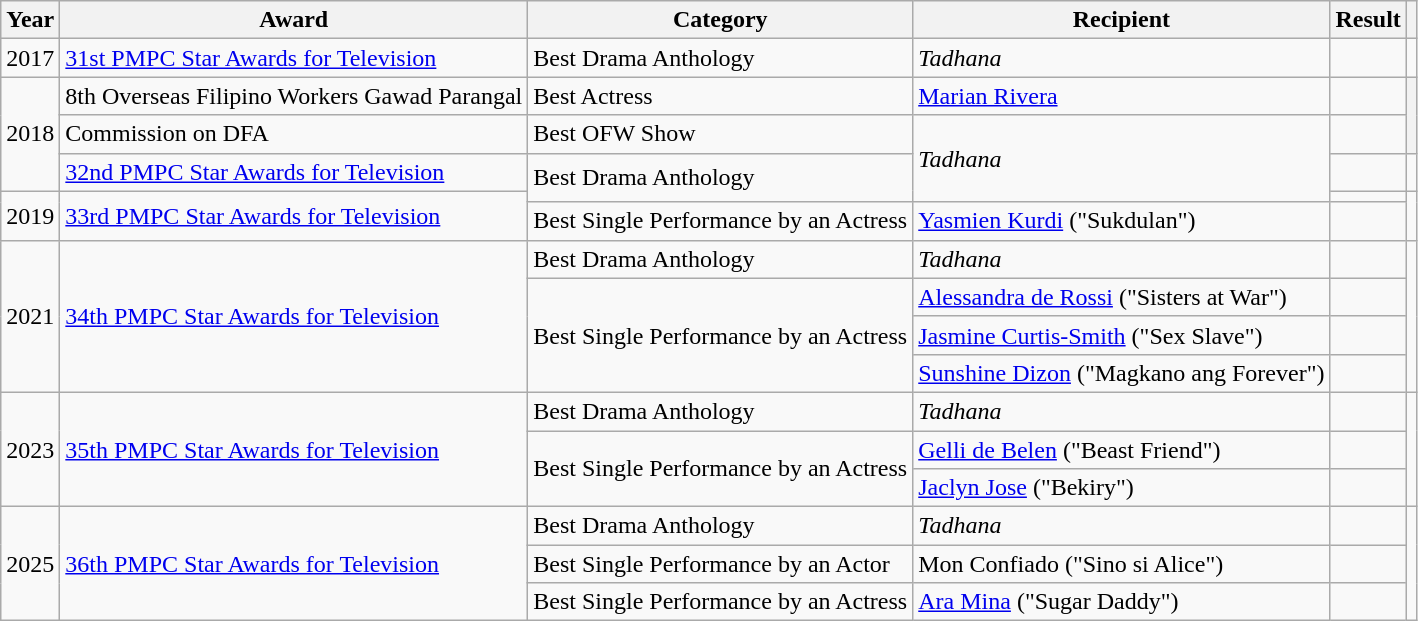<table class="wikitable">
<tr>
<th>Year</th>
<th>Award</th>
<th>Category</th>
<th>Recipient</th>
<th>Result</th>
<th></th>
</tr>
<tr>
<td>2017</td>
<td><a href='#'>31st PMPC Star Awards for Television</a></td>
<td>Best Drama Anthology</td>
<td><em>Tadhana</em></td>
<td></td>
<td></td>
</tr>
<tr>
<td rowspan=3>2018</td>
<td>8th Overseas Filipino Workers Gawad Parangal</td>
<td>Best Actress</td>
<td><a href='#'>Marian Rivera</a></td>
<td></td>
<th rowspan=2></th>
</tr>
<tr>
<td>Commission on DFA</td>
<td>Best OFW Show</td>
<td rowspan=3><em>Tadhana</em></td>
<td></td>
</tr>
<tr>
<td><a href='#'>32nd PMPC Star Awards for Television</a></td>
<td rowspan=2>Best Drama Anthology</td>
<td></td>
<td></td>
</tr>
<tr>
<td rowspan=2>2019</td>
<td rowspan=2><a href='#'>33rd PMPC Star Awards for Television</a></td>
<td></td>
<td rowspan=2></td>
</tr>
<tr>
<td>Best Single Performance by an Actress</td>
<td><a href='#'>Yasmien Kurdi</a> ("Sukdulan")</td>
<td></td>
</tr>
<tr>
<td rowspan=4>2021</td>
<td rowspan=4><a href='#'>34th PMPC Star Awards for Television</a></td>
<td>Best Drama Anthology</td>
<td><em>Tadhana</em></td>
<td></td>
<td rowspan=4></td>
</tr>
<tr>
<td rowspan=3>Best Single Performance by an Actress</td>
<td><a href='#'>Alessandra de Rossi</a> ("Sisters at War")</td>
<td></td>
</tr>
<tr>
<td><a href='#'>Jasmine Curtis-Smith</a> ("Sex Slave")</td>
<td></td>
</tr>
<tr>
<td><a href='#'>Sunshine Dizon</a> ("Magkano ang Forever")</td>
<td></td>
</tr>
<tr>
<td rowspan=3>2023</td>
<td rowspan=3><a href='#'>35th PMPC Star Awards for Television</a></td>
<td>Best Drama Anthology</td>
<td><em>Tadhana</em></td>
<td></td>
<td rowspan=3></td>
</tr>
<tr>
<td rowspan=2>Best Single Performance by an Actress</td>
<td><a href='#'>Gelli de Belen</a> ("Beast Friend")</td>
<td></td>
</tr>
<tr>
<td><a href='#'>Jaclyn Jose</a> ("Bekiry")</td>
<td></td>
</tr>
<tr>
<td rowspan=3>2025</td>
<td rowspan=3><a href='#'>36th PMPC Star Awards for Television</a></td>
<td>Best Drama Anthology</td>
<td><em>Tadhana</em></td>
<td></td>
<td rowspan=3></td>
</tr>
<tr>
<td>Best Single Performance by an Actor</td>
<td>Mon Confiado ("Sino si Alice")</td>
<td></td>
</tr>
<tr>
<td>Best Single Performance by an Actress</td>
<td><a href='#'>Ara Mina</a> ("Sugar Daddy")</td>
<td></td>
</tr>
</table>
